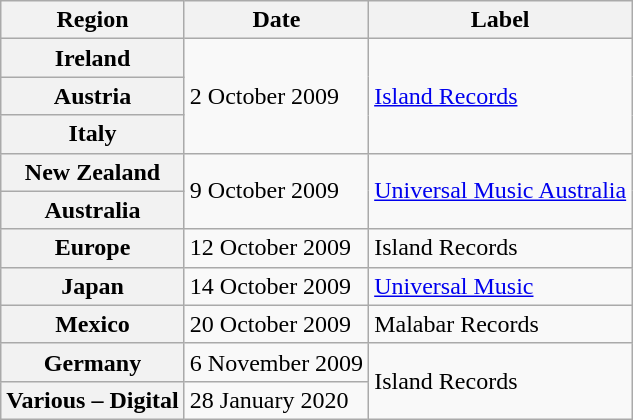<table class="wikitable plainrowheaders">
<tr>
<th scope="col">Region</th>
<th scope="col">Date</th>
<th scope="col">Label</th>
</tr>
<tr>
<th scope="row">Ireland</th>
<td rowspan="3">2 October 2009</td>
<td rowspan="3"><a href='#'>Island Records</a></td>
</tr>
<tr>
<th scope="row">Austria</th>
</tr>
<tr>
<th scope="row">Italy</th>
</tr>
<tr>
<th scope="row">New Zealand</th>
<td rowspan="2">9 October 2009</td>
<td rowspan="2"><a href='#'>Universal Music Australia</a></td>
</tr>
<tr>
<th scope="row">Australia</th>
</tr>
<tr>
<th scope="row">Europe</th>
<td>12 October 2009</td>
<td>Island Records</td>
</tr>
<tr>
<th scope="row">Japan</th>
<td>14 October 2009</td>
<td><a href='#'>Universal Music</a></td>
</tr>
<tr>
<th scope="row">Mexico</th>
<td>20 October 2009</td>
<td>Malabar Records</td>
</tr>
<tr>
<th scope="row">Germany</th>
<td>6 November 2009</td>
<td rowspan=2>Island Records</td>
</tr>
<tr>
<th scope="row">Various – Digital</th>
<td>28 January 2020</td>
</tr>
</table>
